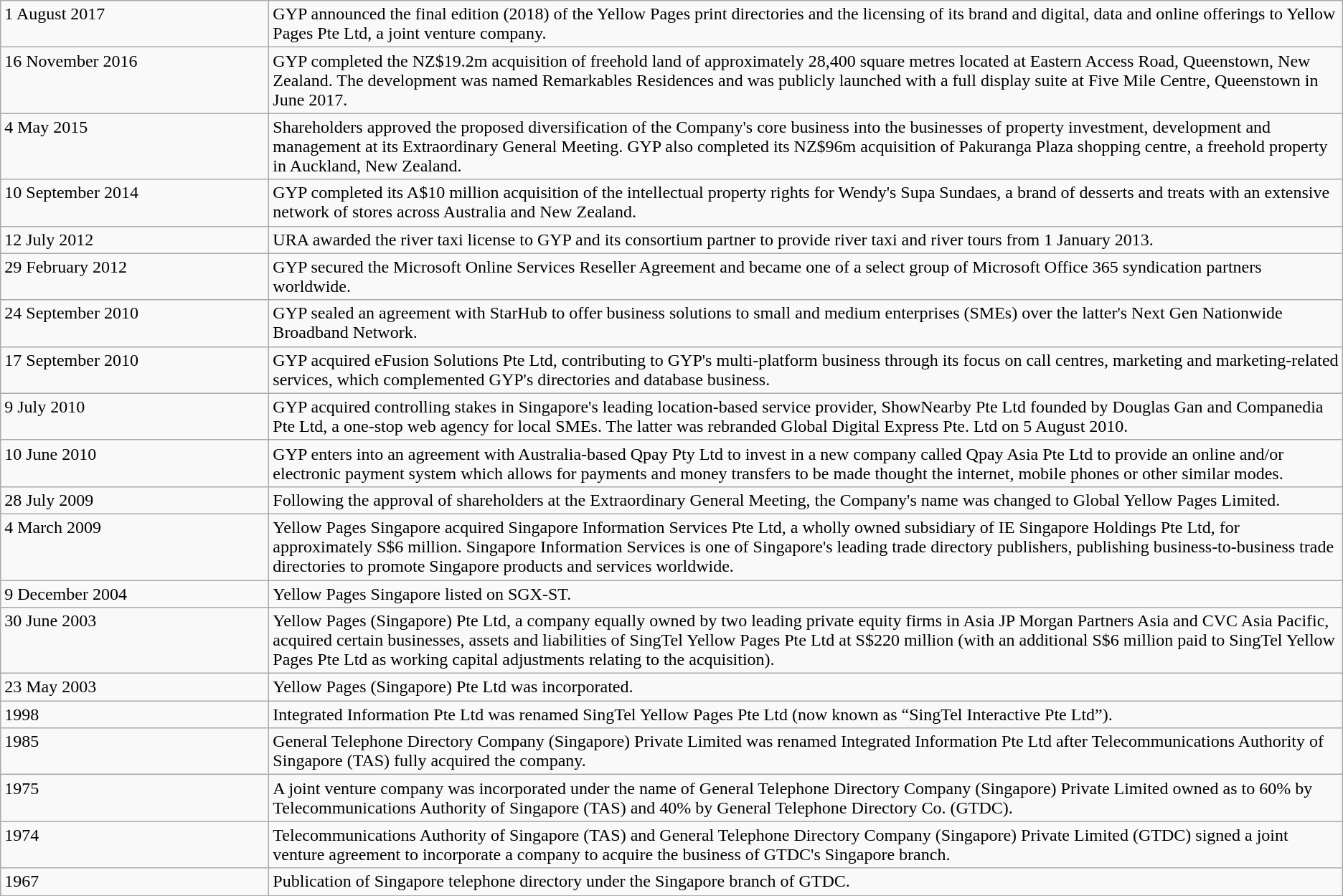<table class="wikitable">
<tr valign="top">
<td width="20%">1 August 2017</td>
<td>GYP announced the final edition (2018) of the Yellow Pages print directories and the licensing of its brand and digital, data and online offerings to Yellow Pages Pte Ltd, a joint venture company.</td>
</tr>
<tr valign="top">
<td width="20%">16 November 2016</td>
<td>GYP completed the NZ$19.2m acquisition of freehold land of approximately 28,400 square metres located at Eastern Access Road, Queenstown, New Zealand. The development was named Remarkables Residences and was publicly launched with a full display suite at Five Mile Centre, Queenstown in June 2017.</td>
</tr>
<tr valign="top">
<td width="20%">4 May 2015</td>
<td>Shareholders approved the proposed diversification of the Company's core business into the businesses of property investment, development and management at its Extraordinary General Meeting. GYP also completed its NZ$96m acquisition of Pakuranga Plaza shopping centre, a freehold property in Auckland, New Zealand.</td>
</tr>
<tr valign="top">
<td width="20%">10 September 2014</td>
<td>GYP completed its A$10 million acquisition of the intellectual property rights for Wendy's Supa Sundaes, a brand of desserts and treats with an extensive network of stores across Australia and New Zealand.</td>
</tr>
<tr valign="top">
<td width="20%">12 July 2012</td>
<td>URA awarded the river taxi license to GYP and its consortium partner to provide river taxi and river tours from 1 January 2013.</td>
</tr>
<tr valign="top">
<td width="20%">29 February 2012</td>
<td>GYP secured the Microsoft Online Services Reseller Agreement and became one of a select group of Microsoft Office 365 syndication partners worldwide.</td>
</tr>
<tr valign="top">
<td width="20%">24 September 2010</td>
<td>GYP sealed an agreement with StarHub to offer business solutions to small and medium enterprises (SMEs) over the latter's Next Gen Nationwide Broadband Network.</td>
</tr>
<tr valign="top">
<td width="20%">17 September 2010</td>
<td>GYP acquired eFusion Solutions Pte Ltd, contributing to GYP's multi-platform business through its focus on call centres, marketing and marketing-related services, which complemented GYP's directories and database business.</td>
</tr>
<tr valign="top">
<td width="20%">9 July 2010</td>
<td>GYP acquired controlling stakes in Singapore's leading location-based service provider, ShowNearby Pte Ltd founded by Douglas Gan and Companedia Pte Ltd, a one-stop web agency for local SMEs. The latter was rebranded Global Digital Express Pte. Ltd on 5 August 2010.</td>
</tr>
<tr valign="top">
<td width="20%">10 June 2010</td>
<td>GYP enters into an agreement with Australia-based Qpay Pty Ltd to invest in a new company called Qpay Asia Pte Ltd to provide an online and/or electronic payment system which allows for payments and money transfers to be made thought the internet, mobile phones or other similar modes.</td>
</tr>
<tr valign="top">
<td width="20%">28 July 2009</td>
<td>Following the approval of shareholders at the Extraordinary General Meeting, the Company's name was changed to Global Yellow Pages Limited.</td>
</tr>
<tr valign="top">
<td width="20%">4 March 2009</td>
<td>Yellow Pages Singapore acquired Singapore Information Services Pte Ltd, a wholly owned subsidiary of IE Singapore Holdings Pte Ltd, for approximately S$6 million. Singapore Information Services is one of Singapore's leading trade directory publishers, publishing business-to-business trade directories to promote Singapore products and services worldwide.</td>
</tr>
<tr valign="top">
<td width="20%">9 December 2004</td>
<td>Yellow Pages Singapore listed on SGX-ST.</td>
</tr>
<tr valign="top">
<td width="20%">30 June 2003</td>
<td>Yellow Pages (Singapore) Pte Ltd, a company equally owned by two leading private equity firms in Asia JP Morgan Partners Asia and CVC Asia Pacific, acquired certain businesses, assets and liabilities of SingTel Yellow Pages Pte Ltd at S$220 million (with an additional S$6 million paid to SingTel Yellow Pages Pte Ltd as working capital adjustments relating to the acquisition).</td>
</tr>
<tr valign="top">
<td width="20%">23 May 2003</td>
<td>Yellow Pages (Singapore) Pte Ltd was incorporated.</td>
</tr>
<tr valign="top">
<td width="20%">1998</td>
<td>Integrated Information Pte Ltd was renamed SingTel Yellow Pages Pte Ltd (now known as “SingTel Interactive Pte Ltd”).</td>
</tr>
<tr valign="top">
<td width="20%">1985</td>
<td>General Telephone Directory Company (Singapore) Private Limited was renamed Integrated Information Pte Ltd after Telecommunications Authority of Singapore (TAS) fully acquired the company.</td>
</tr>
<tr valign="top">
<td width="20%">1975</td>
<td>A joint venture company was incorporated under the name of General Telephone Directory Company (Singapore) Private Limited owned as to 60% by Telecommunications Authority of Singapore (TAS) and 40% by General Telephone Directory Co. (GTDC).</td>
</tr>
<tr valign="top">
<td width="20%">1974</td>
<td>Telecommunications Authority of Singapore (TAS) and General Telephone Directory Company (Singapore) Private Limited (GTDC) signed a joint venture agreement to incorporate a company to acquire the business of GTDC's Singapore branch.</td>
</tr>
<tr valign="top">
<td width="20%">1967</td>
<td>Publication of Singapore telephone directory under the Singapore branch of GTDC.</td>
</tr>
</table>
